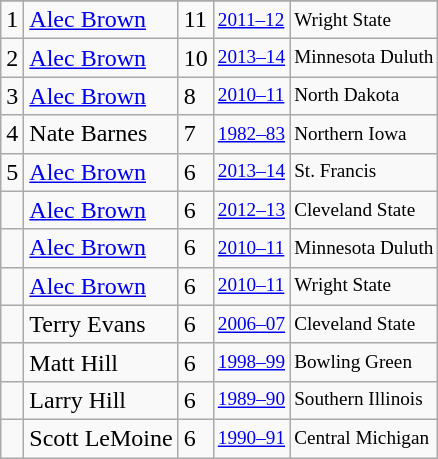<table class="wikitable">
<tr>
</tr>
<tr>
<td>1</td>
<td><a href='#'>Alec Brown</a></td>
<td>11</td>
<td style="font-size:80%;"><a href='#'>2011–12</a></td>
<td style="font-size:80%;">Wright State</td>
</tr>
<tr>
<td>2</td>
<td><a href='#'>Alec Brown</a></td>
<td>10</td>
<td style="font-size:80%;"><a href='#'>2013–14</a></td>
<td style="font-size:80%;">Minnesota Duluth</td>
</tr>
<tr>
<td>3</td>
<td><a href='#'>Alec Brown</a></td>
<td>8</td>
<td style="font-size:80%;"><a href='#'>2010–11</a></td>
<td style="font-size:80%;">North Dakota</td>
</tr>
<tr>
<td>4</td>
<td>Nate Barnes</td>
<td>7</td>
<td style="font-size:80%;"><a href='#'>1982–83</a></td>
<td style="font-size:80%;">Northern Iowa</td>
</tr>
<tr>
<td>5</td>
<td><a href='#'>Alec Brown</a></td>
<td>6</td>
<td style="font-size:80%;"><a href='#'>2013–14</a></td>
<td style="font-size:80%;">St. Francis</td>
</tr>
<tr>
<td></td>
<td><a href='#'>Alec Brown</a></td>
<td>6</td>
<td style="font-size:80%;"><a href='#'>2012–13</a></td>
<td style="font-size:80%;">Cleveland State</td>
</tr>
<tr>
<td></td>
<td><a href='#'>Alec Brown</a></td>
<td>6</td>
<td style="font-size:80%;"><a href='#'>2010–11</a></td>
<td style="font-size:80%;">Minnesota Duluth</td>
</tr>
<tr>
<td></td>
<td><a href='#'>Alec Brown</a></td>
<td>6</td>
<td style="font-size:80%;"><a href='#'>2010–11</a></td>
<td style="font-size:80%;">Wright State</td>
</tr>
<tr>
<td></td>
<td>Terry Evans</td>
<td>6</td>
<td style="font-size:80%;"><a href='#'>2006–07</a></td>
<td style="font-size:80%;">Cleveland State</td>
</tr>
<tr>
<td></td>
<td>Matt Hill</td>
<td>6</td>
<td style="font-size:80%;"><a href='#'>1998–99</a></td>
<td style="font-size:80%;">Bowling Green</td>
</tr>
<tr>
<td></td>
<td>Larry Hill</td>
<td>6</td>
<td style="font-size:80%;"><a href='#'>1989–90</a></td>
<td style="font-size:80%;">Southern Illinois</td>
</tr>
<tr>
<td></td>
<td>Scott LeMoine</td>
<td>6</td>
<td style="font-size:80%;"><a href='#'>1990–91</a></td>
<td style="font-size:80%;">Central Michigan</td>
</tr>
</table>
